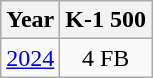<table class="wikitable" style="text-align:center;">
<tr>
<th>Year</th>
<th>K-1 500</th>
</tr>
<tr>
<td><a href='#'>2024</a></td>
<td>4 FB</td>
</tr>
</table>
